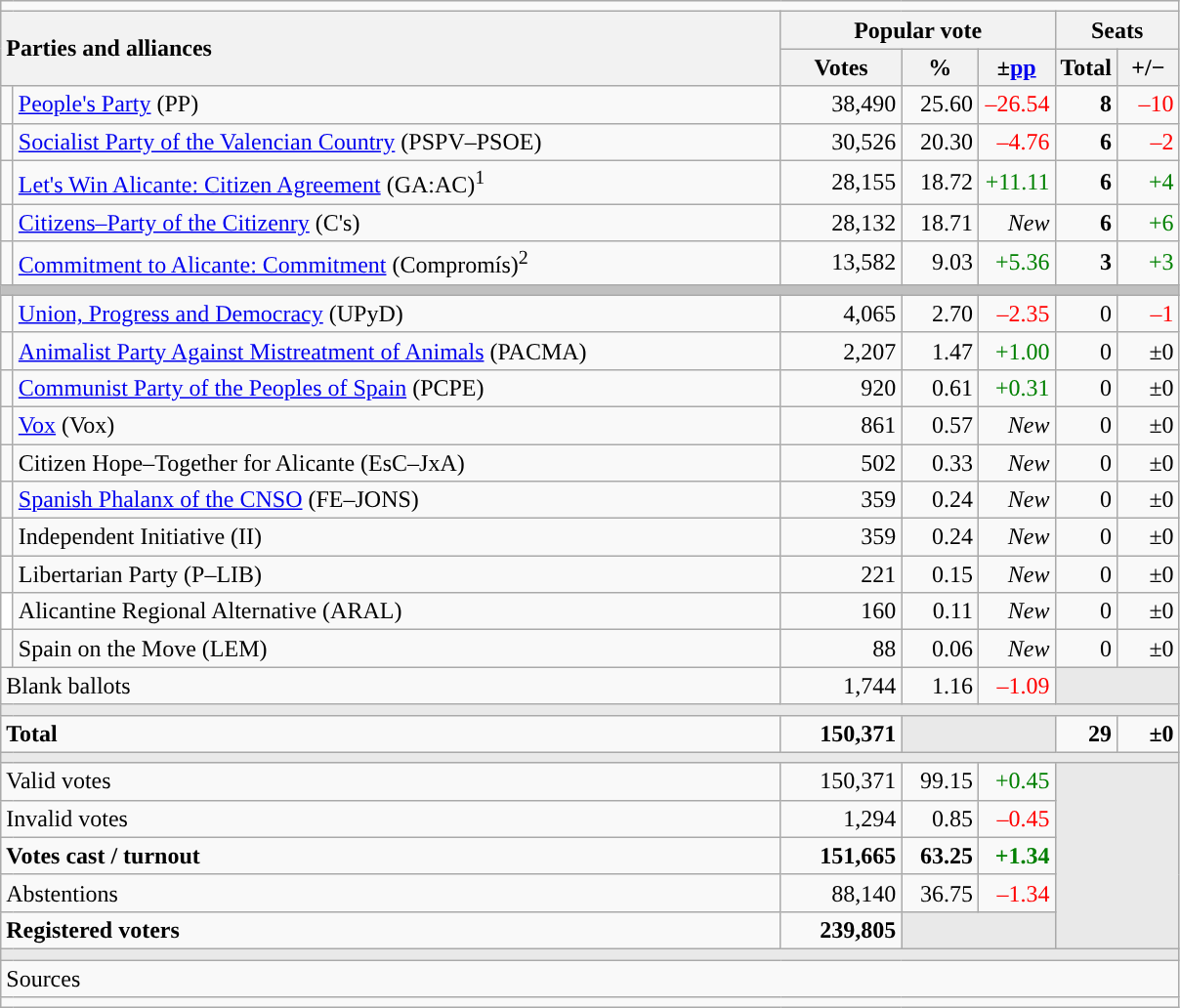<table class="wikitable" style="text-align:right;">
<tr>
<td colspan="7"></td>
</tr>
<tr>
<th style="text-align:left;" rowspan="2" colspan="2" width="525">Parties and alliances</th>
<th colspan="3">Popular vote</th>
<th colspan="2">Seats</th>
</tr>
<tr>
<th width="75">Votes</th>
<th width="45">%</th>
<th width="45">±<a href='#'>pp</a></th>
<th width="35">Total</th>
<th width="35">+/−</th>
</tr>
<tr>
<td width="1" style="color:inherit;background:"></td>
<td align="left"><a href='#'>People's Party</a> (PP)</td>
<td>38,490</td>
<td>25.60</td>
<td style="color:red;">–26.54</td>
<td><strong>8</strong></td>
<td style="color:red;">–10</td>
</tr>
<tr>
<td style="color:inherit;background:"></td>
<td align="left"><a href='#'>Socialist Party of the Valencian Country</a> (PSPV–PSOE)</td>
<td>30,526</td>
<td>20.30</td>
<td style="color:red;">–4.76</td>
<td><strong>6</strong></td>
<td style="color:red;">–2</td>
</tr>
<tr>
<td style="color:inherit;background:"></td>
<td align="left"><a href='#'>Let's Win Alicante: Citizen Agreement</a> (GA:AC)<sup>1</sup></td>
<td>28,155</td>
<td>18.72</td>
<td style="color:green;">+11.11</td>
<td><strong>6</strong></td>
<td style="color:green;">+4</td>
</tr>
<tr>
<td style="color:inherit;background:"></td>
<td align="left"><a href='#'>Citizens–Party of the Citizenry</a> (C's)</td>
<td>28,132</td>
<td>18.71</td>
<td><em>New</em></td>
<td><strong>6</strong></td>
<td style="color:green;">+6</td>
</tr>
<tr>
<td style="color:inherit;background:"></td>
<td align="left"><a href='#'>Commitment to Alicante: Commitment</a> (Compromís)<sup>2</sup></td>
<td>13,582</td>
<td>9.03</td>
<td style="color:green;">+5.36</td>
<td><strong>3</strong></td>
<td style="color:green;">+3</td>
</tr>
<tr>
<td colspan="7" bgcolor="#C0C0C0"></td>
</tr>
<tr>
<td style="color:inherit;background:"></td>
<td align="left"><a href='#'>Union, Progress and Democracy</a> (UPyD)</td>
<td>4,065</td>
<td>2.70</td>
<td style="color:red;">–2.35</td>
<td>0</td>
<td style="color:red;">–1</td>
</tr>
<tr>
<td style="color:inherit;background:"></td>
<td align="left"><a href='#'>Animalist Party Against Mistreatment of Animals</a> (PACMA)</td>
<td>2,207</td>
<td>1.47</td>
<td style="color:green;">+1.00</td>
<td>0</td>
<td>±0</td>
</tr>
<tr>
<td style="color:inherit;background:"></td>
<td align="left"><a href='#'>Communist Party of the Peoples of Spain</a> (PCPE)</td>
<td>920</td>
<td>0.61</td>
<td style="color:green;">+0.31</td>
<td>0</td>
<td>±0</td>
</tr>
<tr>
<td style="color:inherit;background:"></td>
<td align="left"><a href='#'>Vox</a> (Vox)</td>
<td>861</td>
<td>0.57</td>
<td><em>New</em></td>
<td>0</td>
<td>±0</td>
</tr>
<tr>
<td style="color:inherit;background:"></td>
<td align="left">Citizen Hope–Together for Alicante (EsC–JxA)</td>
<td>502</td>
<td>0.33</td>
<td><em>New</em></td>
<td>0</td>
<td>±0</td>
</tr>
<tr>
<td style="color:inherit;background:"></td>
<td align="left"><a href='#'>Spanish Phalanx of the CNSO</a> (FE–JONS)</td>
<td>359</td>
<td>0.24</td>
<td><em>New</em></td>
<td>0</td>
<td>±0</td>
</tr>
<tr>
<td style="color:inherit;background:"></td>
<td align="left">Independent Initiative (II)</td>
<td>359</td>
<td>0.24</td>
<td><em>New</em></td>
<td>0</td>
<td>±0</td>
</tr>
<tr>
<td style="color:inherit;background:"></td>
<td align="left">Libertarian Party (P–LIB)</td>
<td>221</td>
<td>0.15</td>
<td><em>New</em></td>
<td>0</td>
<td>±0</td>
</tr>
<tr>
<td bgcolor="white"></td>
<td align="left">Alicantine Regional Alternative (ARAL)</td>
<td>160</td>
<td>0.11</td>
<td><em>New</em></td>
<td>0</td>
<td>±0</td>
</tr>
<tr>
<td style="color:inherit;background:"></td>
<td align="left">Spain on the Move (LEM)</td>
<td>88</td>
<td>0.06</td>
<td><em>New</em></td>
<td>0</td>
<td>±0</td>
</tr>
<tr>
<td align="left" colspan="2">Blank ballots</td>
<td>1,744</td>
<td>1.16</td>
<td style="color:red;">–1.09</td>
<td bgcolor="#E9E9E9" colspan="2"></td>
</tr>
<tr>
<td colspan="7" bgcolor="#E9E9E9"></td>
</tr>
<tr style="font-weight:bold;">
<td align="left" colspan="2">Total</td>
<td>150,371</td>
<td bgcolor="#E9E9E9" colspan="2"></td>
<td>29</td>
<td>±0</td>
</tr>
<tr>
<td colspan="7" bgcolor="#E9E9E9"></td>
</tr>
<tr>
<td align="left" colspan="2">Valid votes</td>
<td>150,371</td>
<td>99.15</td>
<td style="color:green;">+0.45</td>
<td bgcolor="#E9E9E9" colspan="2" rowspan="5"></td>
</tr>
<tr>
<td align="left" colspan="2">Invalid votes</td>
<td>1,294</td>
<td>0.85</td>
<td style="color:red;">–0.45</td>
</tr>
<tr style="font-weight:bold;">
<td align="left" colspan="2">Votes cast / turnout</td>
<td>151,665</td>
<td>63.25</td>
<td style="color:green;">+1.34</td>
</tr>
<tr>
<td align="left" colspan="2">Abstentions</td>
<td>88,140</td>
<td>36.75</td>
<td style="color:red;">–1.34</td>
</tr>
<tr style="font-weight:bold;">
<td align="left" colspan="2">Registered voters</td>
<td>239,805</td>
<td bgcolor="#E9E9E9" colspan="2"></td>
</tr>
<tr>
<td colspan="7" bgcolor="#E9E9E9"></td>
</tr>
<tr>
<td align="left" colspan="7">Sources</td>
</tr>
<tr>
<td colspan="7" style="text-align:left; max-width:790px;"></td>
</tr>
</table>
